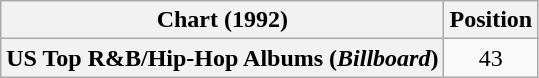<table class="wikitable plainrowheaders" style="text-align:center">
<tr>
<th scope="col">Chart (1992)</th>
<th scope="col">Position</th>
</tr>
<tr>
<th scope="row">US Top R&B/Hip-Hop Albums (<em>Billboard</em>)</th>
<td>43</td>
</tr>
</table>
